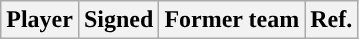<table class="wikitable sortable sortable" style="text-align: center">
<tr>
<th>Player</th>
<th>Signed</th>
<th>Former team</th>
<th>Ref.</th>
</tr>
</table>
